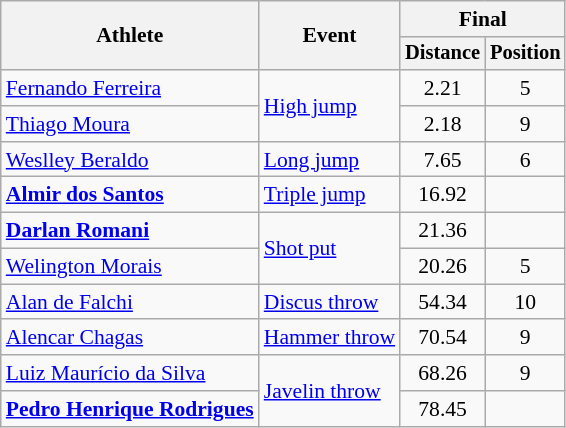<table class=wikitable style="font-size:90%">
<tr>
<th rowspan="2">Athlete</th>
<th rowspan="2">Event</th>
<th colspan="2">Final</th>
</tr>
<tr style="font-size:95%">
<th>Distance</th>
<th>Position</th>
</tr>
<tr align=center>
<td align=left><a href='#'>Fernando Ferreira</a></td>
<td align=left rowspan=2><a href='#'>High jump</a></td>
<td>2.21</td>
<td>5</td>
</tr>
<tr align=center>
<td align=left><a href='#'>Thiago Moura</a></td>
<td>2.18</td>
<td>9</td>
</tr>
<tr align=center>
<td align=left><a href='#'>Weslley Beraldo</a></td>
<td align=left rowspan=1><a href='#'>Long jump</a></td>
<td>7.65</td>
<td>6</td>
</tr>
<tr align=center>
<td align=left><strong><a href='#'>Almir dos Santos</a></strong></td>
<td align=left rowspan=1><a href='#'>Triple jump</a></td>
<td>16.92</td>
<td></td>
</tr>
<tr align=center>
<td align=left><strong><a href='#'>Darlan Romani</a></strong></td>
<td align=left rowspan=2><a href='#'>Shot put</a></td>
<td>21.36</td>
<td></td>
</tr>
<tr align=center>
<td align=left><a href='#'>Welington Morais</a></td>
<td>20.26</td>
<td>5</td>
</tr>
<tr align=center>
<td align=left><a href='#'>Alan de Falchi</a></td>
<td align=left rowspan=1><a href='#'>Discus throw</a></td>
<td>54.34</td>
<td>10</td>
</tr>
<tr align=center>
<td align=left><a href='#'>Alencar Chagas</a></td>
<td align=left rowspan=1><a href='#'>Hammer throw</a></td>
<td>70.54</td>
<td>9</td>
</tr>
<tr align=center>
<td align=left><a href='#'>Luiz Maurício da Silva</a></td>
<td align=left rowspan=2><a href='#'>Javelin throw</a></td>
<td>68.26</td>
<td>9</td>
</tr>
<tr align=center>
<td align=left><strong><a href='#'>Pedro Henrique Rodrigues</a></strong></td>
<td>78.45</td>
<td></td>
</tr>
</table>
